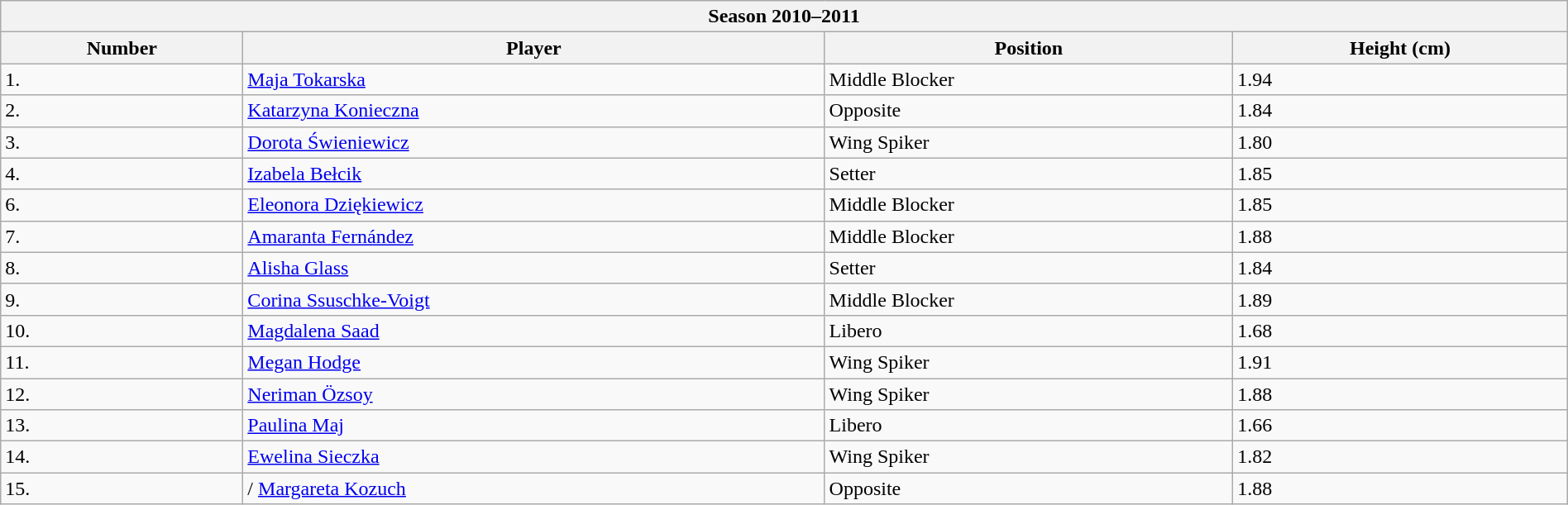<table class="wikitable collapsible collapsed" style="font-size:100%; width:100%;">
<tr>
<th colspan=4><strong>Season 2010–2011</strong></th>
</tr>
<tr>
<th>Number</th>
<th>Player</th>
<th>Position</th>
<th>Height (cm)</th>
</tr>
<tr>
<td>1.</td>
<td> <a href='#'>Maja Tokarska</a></td>
<td>Middle Blocker</td>
<td>1.94</td>
</tr>
<tr>
<td>2.</td>
<td> <a href='#'>Katarzyna Konieczna</a></td>
<td>Opposite</td>
<td>1.84</td>
</tr>
<tr>
<td>3.</td>
<td> <a href='#'>Dorota Świeniewicz</a></td>
<td>Wing Spiker</td>
<td>1.80</td>
</tr>
<tr>
<td>4.</td>
<td> <a href='#'>Izabela Bełcik</a></td>
<td>Setter</td>
<td>1.85</td>
</tr>
<tr>
<td>6.</td>
<td> <a href='#'>Eleonora Dziękiewicz</a></td>
<td>Middle Blocker</td>
<td>1.85</td>
</tr>
<tr>
<td>7.</td>
<td> <a href='#'>Amaranta Fernández</a></td>
<td>Middle Blocker</td>
<td>1.88</td>
</tr>
<tr>
<td>8.</td>
<td> <a href='#'>Alisha Glass</a></td>
<td>Setter</td>
<td>1.84</td>
</tr>
<tr>
<td>9.</td>
<td> <a href='#'>Corina Ssuschke-Voigt</a></td>
<td>Middle Blocker</td>
<td>1.89</td>
</tr>
<tr>
<td>10.</td>
<td> <a href='#'>Magdalena Saad</a></td>
<td>Libero</td>
<td>1.68</td>
</tr>
<tr>
<td>11.</td>
<td> <a href='#'>Megan Hodge</a></td>
<td>Wing Spiker</td>
<td>1.91</td>
</tr>
<tr>
<td>12.</td>
<td> <a href='#'>Neriman Özsoy</a></td>
<td>Wing Spiker</td>
<td>1.88</td>
</tr>
<tr>
<td>13.</td>
<td> <a href='#'>Paulina Maj</a></td>
<td>Libero</td>
<td>1.66</td>
</tr>
<tr>
<td>14.</td>
<td> <a href='#'>Ewelina Sieczka</a></td>
<td>Wing Spiker</td>
<td>1.82</td>
</tr>
<tr>
<td>15.</td>
<td>/ <a href='#'>Margareta Kozuch</a></td>
<td>Opposite</td>
<td>1.88</td>
</tr>
</table>
